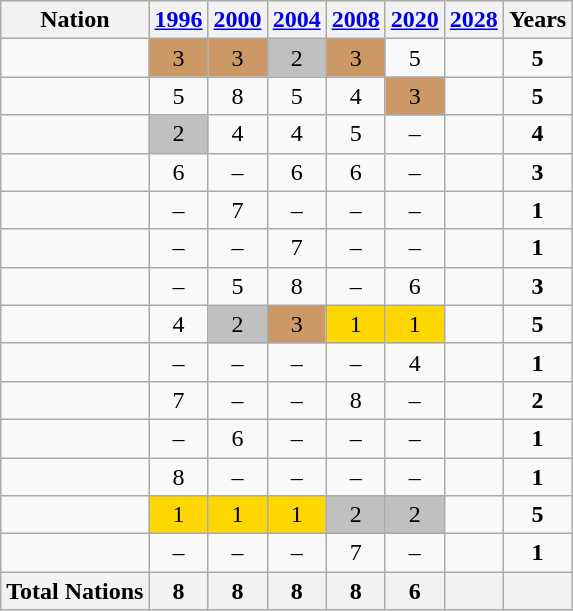<table class="wikitable sortable" style="text-align:center">
<tr>
<th>Nation</th>
<th><a href='#'>1996</a></th>
<th><a href='#'>2000</a></th>
<th><a href='#'>2004</a></th>
<th><a href='#'>2008</a></th>
<th><a href='#'>2020</a></th>
<th><a href='#'>2028</a></th>
<th>Years</th>
</tr>
<tr>
<td align=left></td>
<td style="background:#c96;">3</td>
<td style="background:#c96;">3</td>
<td style="background:silver;">2</td>
<td style="background:#c96;">3</td>
<td>5</td>
<td></td>
<td><strong>5</strong></td>
</tr>
<tr>
<td align=left></td>
<td>5</td>
<td>8</td>
<td>5</td>
<td>4</td>
<td style="background:#c96;">3</td>
<td></td>
<td><strong>5</strong></td>
</tr>
<tr>
<td align=left></td>
<td bgcolor=silver>2</td>
<td>4</td>
<td>4</td>
<td>5</td>
<td>–</td>
<td></td>
<td><strong>4</strong></td>
</tr>
<tr>
<td align=left></td>
<td>6</td>
<td>–</td>
<td>6</td>
<td>6</td>
<td>–</td>
<td></td>
<td><strong>3</strong></td>
</tr>
<tr>
<td align=left></td>
<td>–</td>
<td>7</td>
<td>–</td>
<td>–</td>
<td>–</td>
<td></td>
<td><strong>1</strong></td>
</tr>
<tr>
<td align=left></td>
<td>–</td>
<td>–</td>
<td>7</td>
<td>–</td>
<td>–</td>
<td></td>
<td><strong>1</strong></td>
</tr>
<tr>
<td align=left></td>
<td>–</td>
<td>5</td>
<td>8</td>
<td>–</td>
<td>6</td>
<td></td>
<td><strong>3</strong></td>
</tr>
<tr>
<td align=left></td>
<td>4</td>
<td bgcolor=silver>2</td>
<td style="background:#c96;">3</td>
<td bgcolor=gold>1</td>
<td bgcolor=gold>1</td>
<td></td>
<td><strong>5</strong></td>
</tr>
<tr>
<td align=left></td>
<td>–</td>
<td>–</td>
<td>–</td>
<td>–</td>
<td>4</td>
<td></td>
<td><strong>1</strong></td>
</tr>
<tr>
<td align=left></td>
<td>7</td>
<td>–</td>
<td>–</td>
<td>8</td>
<td>–</td>
<td></td>
<td><strong>2</strong></td>
</tr>
<tr>
<td align=left></td>
<td>–</td>
<td>6</td>
<td>–</td>
<td>–</td>
<td>–</td>
<td></td>
<td><strong>1</strong></td>
</tr>
<tr>
<td align=left></td>
<td>8</td>
<td>–</td>
<td>–</td>
<td>–</td>
<td>–</td>
<td></td>
<td><strong>1</strong></td>
</tr>
<tr>
<td align=left></td>
<td bgcolor=gold>1</td>
<td bgcolor=gold>1</td>
<td bgcolor=gold>1</td>
<td bgcolor=silver>2</td>
<td bgcolor=silver>2</td>
<td></td>
<td><strong>5</strong></td>
</tr>
<tr>
<td align=left></td>
<td>–</td>
<td>–</td>
<td>–</td>
<td>7</td>
<td>–</td>
<td></td>
<td><strong>1</strong></td>
</tr>
<tr>
<th>Total Nations</th>
<th>8</th>
<th>8</th>
<th>8</th>
<th>8</th>
<th>6</th>
<th></th>
<th></th>
</tr>
</table>
